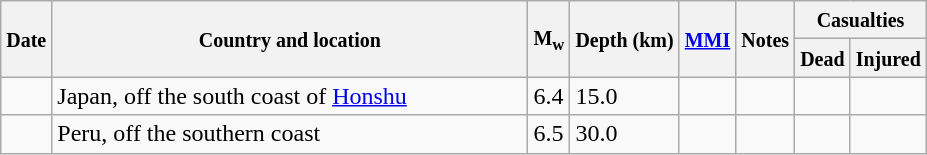<table class="wikitable sortable sort-under" style="border:1px black; margin-left:1em;">
<tr>
<th rowspan="2"><small>Date</small></th>
<th rowspan="2" style="width: 310px"><small>Country and location</small></th>
<th rowspan="2"><small>M<sub>w</sub></small></th>
<th rowspan="2"><small>Depth (km)</small></th>
<th rowspan="2"><small><a href='#'>MMI</a></small></th>
<th rowspan="2" class="unsortable"><small>Notes</small></th>
<th colspan="2"><small>Casualties</small></th>
</tr>
<tr>
<th><small>Dead</small></th>
<th><small>Injured</small></th>
</tr>
<tr>
<td></td>
<td>Japan, off the south coast of <a href='#'>Honshu</a></td>
<td>6.4</td>
<td>15.0</td>
<td></td>
<td></td>
<td></td>
<td></td>
</tr>
<tr>
<td></td>
<td>Peru, off the southern coast</td>
<td>6.5</td>
<td>30.0</td>
<td></td>
<td></td>
<td></td>
<td></td>
</tr>
</table>
